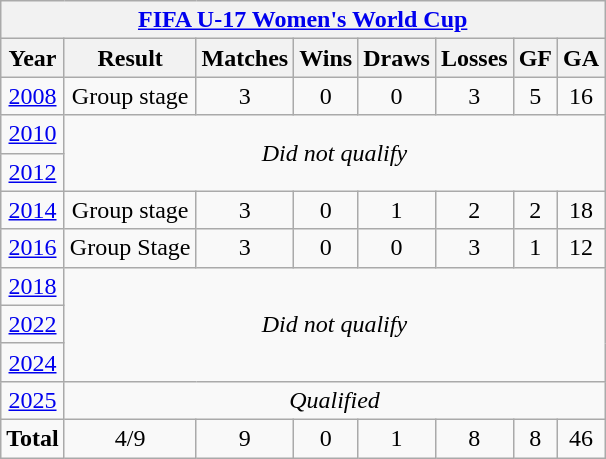<table class="wikitable" style="text-align: center;">
<tr>
<th colspan=8><a href='#'>FIFA U-17 Women's World Cup</a></th>
</tr>
<tr>
<th>Year</th>
<th>Result</th>
<th>Matches</th>
<th>Wins</th>
<th>Draws</th>
<th>Losses</th>
<th>GF</th>
<th>GA</th>
</tr>
<tr>
<td> <a href='#'>2008</a></td>
<td>Group stage</td>
<td>3</td>
<td>0</td>
<td>0</td>
<td>3</td>
<td>5</td>
<td>16</td>
</tr>
<tr>
<td> <a href='#'>2010</a></td>
<td rowspan=2 colspan=7><em>Did not qualify</em></td>
</tr>
<tr>
<td> <a href='#'>2012</a></td>
</tr>
<tr>
<td> <a href='#'>2014</a></td>
<td>Group stage</td>
<td>3</td>
<td>0</td>
<td>1</td>
<td>2</td>
<td>2</td>
<td>18</td>
</tr>
<tr>
<td> <a href='#'>2016</a></td>
<td>Group Stage</td>
<td>3</td>
<td>0</td>
<td>0</td>
<td>3</td>
<td>1</td>
<td>12</td>
</tr>
<tr>
<td> <a href='#'>2018</a></td>
<td colspan=7 rowspan=3><em>Did not qualify</em></td>
</tr>
<tr>
<td> <a href='#'>2022</a></td>
</tr>
<tr>
<td> <a href='#'>2024</a></td>
</tr>
<tr>
<td> <a href='#'>2025</a></td>
<td colspan=7><em>Qualified</em></td>
</tr>
<tr>
<td><strong>Total</strong></td>
<td>4/9</td>
<td>9</td>
<td>0</td>
<td>1</td>
<td>8</td>
<td>8</td>
<td>46</td>
</tr>
</table>
